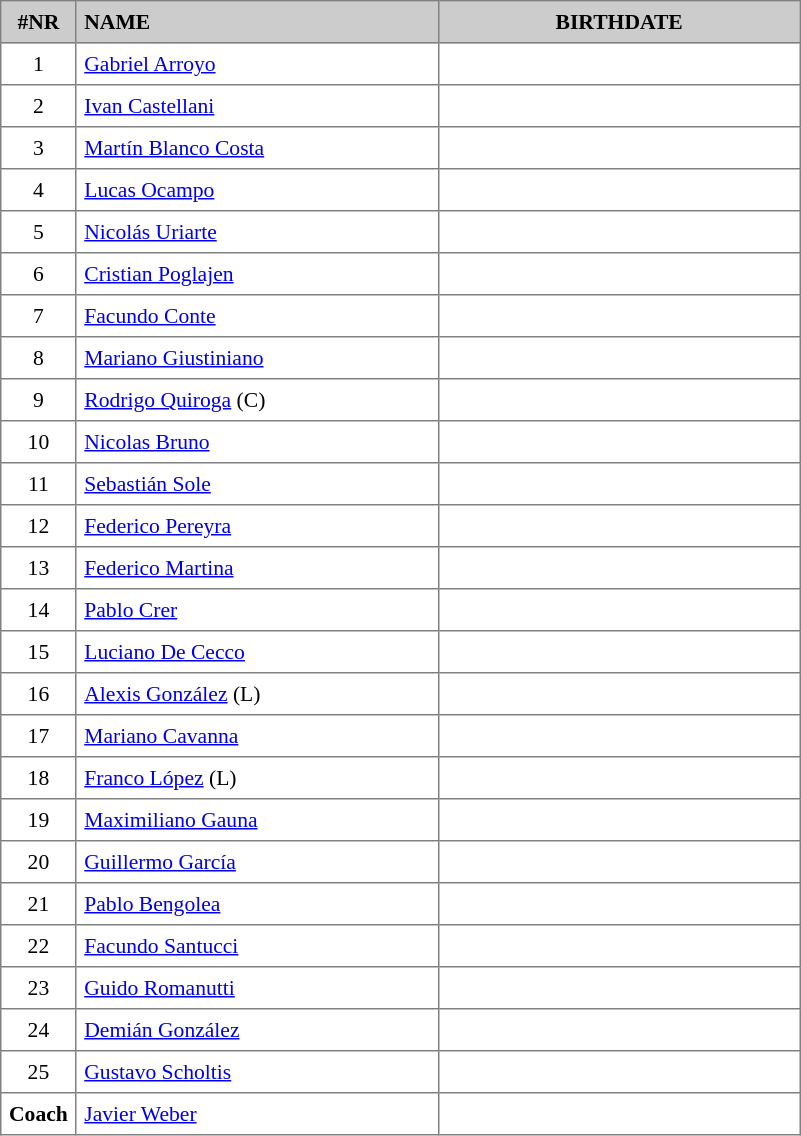<table border="1" cellspacing="2" cellpadding="5" style="border-collapse: collapse; font-size: 90%;">
<tr style="background:#ccc;">
<th>#NR</th>
<th style="text-align:left; width:16em;">NAME</th>
<th style="text-align:center; width:16em;">BIRTHDATE</th>
</tr>
<tr>
<td style="text-align:center;">1</td>
<td><a href='#'>Gabriel Arroyo</a></td>
<td align="center"></td>
</tr>
<tr>
<td style="text-align:center;">2</td>
<td><a href='#'>Ivan Castellani</a></td>
<td align="center"></td>
</tr>
<tr>
<td style="text-align:center;">3</td>
<td><a href='#'>Martín Blanco Costa</a></td>
<td align="center"></td>
</tr>
<tr>
<td style="text-align:center;">4</td>
<td><a href='#'>Lucas Ocampo</a></td>
<td align="center"></td>
</tr>
<tr>
<td style="text-align:center;">5</td>
<td><a href='#'>Nicolás Uriarte</a></td>
<td align="center"></td>
</tr>
<tr>
<td style="text-align:center;">6</td>
<td><a href='#'>Cristian Poglajen</a></td>
<td align="center"></td>
</tr>
<tr>
<td style="text-align:center;">7</td>
<td><a href='#'>Facundo Conte</a></td>
<td align="center"></td>
</tr>
<tr>
<td style="text-align:center;">8</td>
<td><a href='#'>Mariano Giustiniano</a></td>
<td align="center"></td>
</tr>
<tr>
<td style="text-align:center;">9</td>
<td><a href='#'>Rodrigo Quiroga</a> (C)</td>
<td align="center"></td>
</tr>
<tr>
<td style="text-align:center;">10</td>
<td><a href='#'>Nicolas Bruno</a></td>
<td align="center"></td>
</tr>
<tr>
<td style="text-align:center;">11</td>
<td><a href='#'>Sebastián Sole</a></td>
<td align="center"></td>
</tr>
<tr>
<td style="text-align:center;">12</td>
<td><a href='#'>Federico Pereyra</a></td>
<td align="center"></td>
</tr>
<tr>
<td style="text-align:center;">13</td>
<td><a href='#'>Federico Martina</a></td>
<td align="center"></td>
</tr>
<tr>
<td style="text-align:center;">14</td>
<td><a href='#'>Pablo Crer</a></td>
<td align="center"></td>
</tr>
<tr>
<td style="text-align:center;">15</td>
<td><a href='#'>Luciano De Cecco</a></td>
<td align="center"></td>
</tr>
<tr>
<td style="text-align:center;">16</td>
<td><a href='#'>Alexis González</a> (L)</td>
<td align="center"></td>
</tr>
<tr>
<td style="text-align:center;">17</td>
<td><a href='#'>Mariano Cavanna</a></td>
<td align="center"></td>
</tr>
<tr>
<td style="text-align:center;">18</td>
<td><a href='#'>Franco López</a> (L)</td>
<td align="center"></td>
</tr>
<tr>
<td style="text-align:center;">19</td>
<td><a href='#'>Maximiliano Gauna</a></td>
<td align="center"></td>
</tr>
<tr>
<td style="text-align:center;">20</td>
<td><a href='#'>Guillermo García</a></td>
<td align="center"></td>
</tr>
<tr>
<td style="text-align:center;">21</td>
<td><a href='#'>Pablo Bengolea</a></td>
<td align="center"></td>
</tr>
<tr>
<td style="text-align:center;">22</td>
<td><a href='#'>Facundo Santucci</a></td>
<td align="center"></td>
</tr>
<tr>
<td style="text-align:center;">23</td>
<td><a href='#'>Guido Romanutti</a></td>
<td align="center"></td>
</tr>
<tr>
<td style="text-align:center;">24</td>
<td><a href='#'>Demián González</a></td>
<td align="center"></td>
</tr>
<tr>
<td style="text-align:center;">25</td>
<td><a href='#'>Gustavo Scholtis</a></td>
<td align="center"></td>
</tr>
<tr>
<td style="text-align:center;"><strong>Coach</strong></td>
<td><a href='#'>Javier Weber</a></td>
<td align="center"></td>
</tr>
</table>
